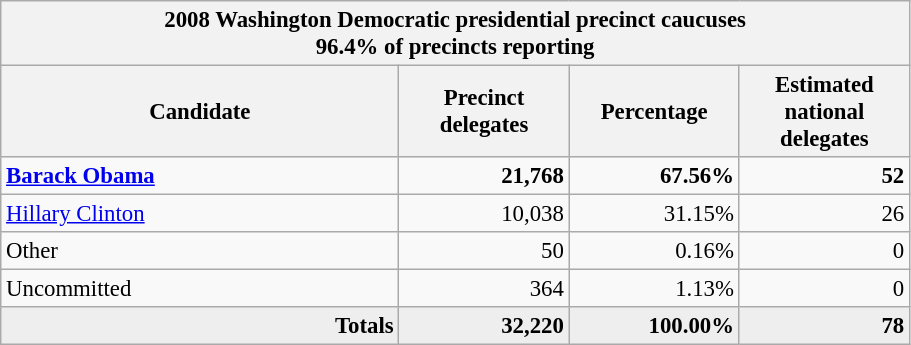<table class="wikitable" style="font-size: 95%; text-align:right;">
<tr>
<th colspan="4">2008 Washington Democratic presidential precinct caucuses<br>96.4% of precincts reporting</th>
</tr>
<tr>
<th style="width: 17em">Candidate</th>
<th style="width: 7em">Precinct delegates</th>
<th style="width: 7em">Percentage</th>
<th style="width: 7em">Estimated national delegates</th>
</tr>
<tr>
<td style="text-align:left;"><strong><a href='#'>Barack Obama</a></strong></td>
<td><strong>21,768</strong></td>
<td><strong>67.56%</strong></td>
<td><strong>52</strong></td>
</tr>
<tr>
<td style="text-align:left;"><a href='#'>Hillary Clinton</a></td>
<td>10,038</td>
<td>31.15%</td>
<td>26</td>
</tr>
<tr>
<td style="text-align:left;">Other</td>
<td>50</td>
<td>0.16%</td>
<td>0</td>
</tr>
<tr>
<td style="text-align:left;">Uncommitted</td>
<td>364</td>
<td>1.13%</td>
<td>0</td>
</tr>
<tr style="background:#eee; margin-right:0.5em;">
<td><strong>Totals</strong></td>
<td><strong>32,220</strong></td>
<td><strong>100.00%</strong></td>
<td><strong>78</strong></td>
</tr>
</table>
